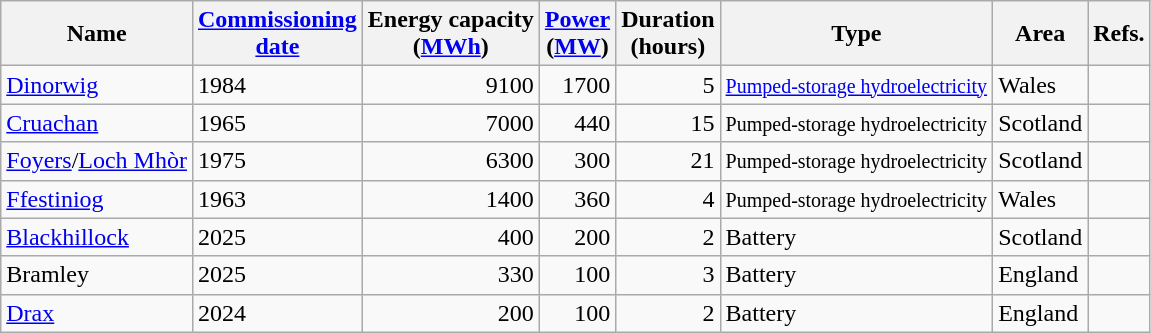<table class="wikitable sortable">
<tr>
<th>Name</th>
<th><a href='#'>Commissioning<br>date</a></th>
<th>Energy capacity<br>(<a href='#'>MWh</a>) </th>
<th><a href='#'>Power</a><br>(<a href='#'>MW</a>)</th>
<th>Duration<br>(hours) </th>
<th>Type</th>
<th>Area</th>
<th>Refs.</th>
</tr>
<tr>
<td><a href='#'>Dinorwig</a></td>
<td>1984</td>
<td align=right>9100</td>
<td align=right>1700</td>
<td align=right>5</td>
<td><small><a href='#'>Pumped-storage hydroelectricity</a></small></td>
<td>Wales</td>
<td></td>
</tr>
<tr>
<td><a href='#'>Cruachan</a></td>
<td>1965</td>
<td align=right>7000</td>
<td align=right>440</td>
<td align=right>15</td>
<td><small>Pumped-storage hydroelectricity</small></td>
<td>Scotland</td>
<td></td>
</tr>
<tr>
<td><a href='#'>Foyers</a>/<a href='#'>Loch Mhòr</a></td>
<td>1975</td>
<td align=right>6300</td>
<td align=right>300</td>
<td align=right>21</td>
<td><small>Pumped-storage hydroelectricity</small></td>
<td>Scotland</td>
<td></td>
</tr>
<tr>
<td><a href='#'>Ffestiniog</a></td>
<td>1963</td>
<td align=right>1400</td>
<td align=right>360</td>
<td align=right>4</td>
<td><small>Pumped-storage hydroelectricity</small></td>
<td>Wales</td>
<td></td>
</tr>
<tr>
<td><a href='#'>Blackhillock</a></td>
<td>2025</td>
<td align=right>400</td>
<td align=right>200</td>
<td align=right>2</td>
<td>Battery</td>
<td>Scotland</td>
<td></td>
</tr>
<tr>
<td>Bramley</td>
<td>2025</td>
<td align=right>330</td>
<td align=right>100</td>
<td align=right>3</td>
<td>Battery</td>
<td>England</td>
<td></td>
</tr>
<tr>
<td><a href='#'>Drax</a></td>
<td>2024</td>
<td align=right>200</td>
<td align=right>100</td>
<td align=right>2</td>
<td>Battery</td>
<td>England</td>
<td></td>
</tr>
</table>
